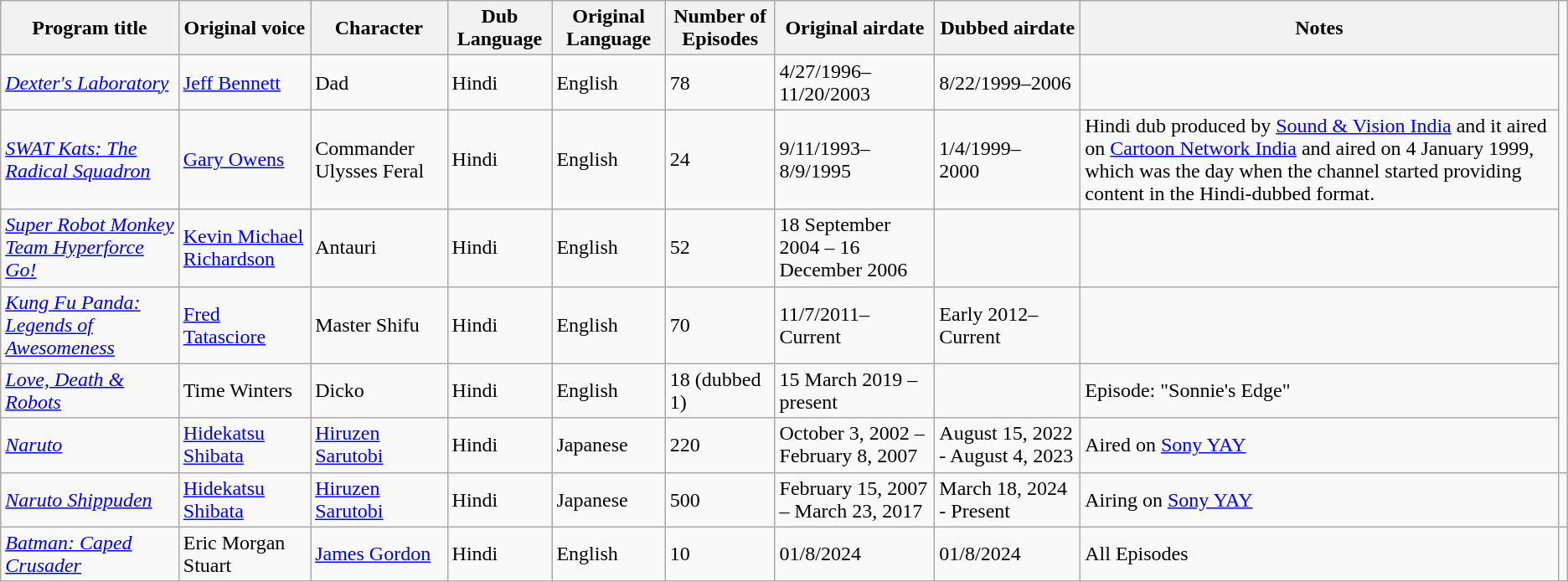<table class="wikitable sortable">
<tr>
<th>Program title</th>
<th>Original voice</th>
<th>Character</th>
<th>Dub Language</th>
<th>Original Language</th>
<th>Number of Episodes</th>
<th>Original airdate</th>
<th>Dubbed airdate</th>
<th>Notes</th>
</tr>
<tr>
<td><em><a href='#'>Dexter's Laboratory</a></em></td>
<td><a href='#'>Jeff Bennett</a></td>
<td>Dad</td>
<td>Hindi</td>
<td>English</td>
<td>78</td>
<td>4/27/1996–11/20/2003</td>
<td>8/22/1999–2006</td>
<td></td>
</tr>
<tr>
<td><em><a href='#'>SWAT Kats: The Radical Squadron</a></em></td>
<td><a href='#'>Gary Owens</a></td>
<td>Commander Ulysses Feral</td>
<td>Hindi</td>
<td>English</td>
<td>24</td>
<td>9/11/1993–<br>8/9/1995</td>
<td>1/4/1999–<br>2000</td>
<td>Hindi dub produced by <a href='#'>Sound & Vision India</a> and it aired on <a href='#'>Cartoon Network India</a> and aired on 4 January 1999, which was the day when the channel started providing content in the Hindi-dubbed format.</td>
</tr>
<tr>
<td><em><a href='#'>Super Robot Monkey Team Hyperforce Go!</a></em></td>
<td><a href='#'>Kevin Michael Richardson</a></td>
<td>Antauri</td>
<td>Hindi</td>
<td>English</td>
<td>52</td>
<td>18 September 2004 – 16 December 2006</td>
<td></td>
<td></td>
</tr>
<tr>
<td><em><a href='#'>Kung Fu Panda: Legends of Awesomeness</a></em></td>
<td><a href='#'>Fred Tatasciore</a></td>
<td>Master Shifu</td>
<td>Hindi</td>
<td>English</td>
<td>70</td>
<td>11/7/2011–Current</td>
<td>Early 2012–Current</td>
<td></td>
</tr>
<tr>
<td><em><a href='#'>Love, Death & Robots</a></em></td>
<td>Time Winters</td>
<td>Dicko</td>
<td>Hindi</td>
<td>English</td>
<td>18 (dubbed 1)</td>
<td>15 March 2019 – present</td>
<td></td>
<td>Episode: "Sonnie's Edge"</td>
</tr>
<tr>
<td><em><a href='#'>Naruto</a></em></td>
<td><a href='#'>Hidekatsu Shibata</a></td>
<td><a href='#'>Hiruzen Sarutobi</a></td>
<td>Hindi</td>
<td>Japanese</td>
<td>220</td>
<td>October 3, 2002 – February 8, 2007</td>
<td>August 15, 2022 - August 4, 2023</td>
<td>Aired on <a href='#'>Sony YAY</a></td>
</tr>
<tr>
<td><em><a href='#'>Naruto Shippuden</a></em></td>
<td><a href='#'>Hidekatsu Shibata</a></td>
<td><a href='#'>Hiruzen Sarutobi</a></td>
<td>Hindi</td>
<td>Japanese</td>
<td>500</td>
<td>February 15, 2007 – March 23, 2017</td>
<td>March 18, 2024 - Present</td>
<td>Airing on <a href='#'>Sony YAY</a></td>
<td></td>
</tr>
<tr>
<td><em><a href='#'>Batman: Caped Crusader</a></em></td>
<td>Eric Morgan Stuart</td>
<td><a href='#'>James Gordon</a></td>
<td>Hindi</td>
<td>English</td>
<td>10</td>
<td>01/8/2024</td>
<td>01/8/2024</td>
<td>All Episodes</td>
<td></td>
</tr>
</table>
